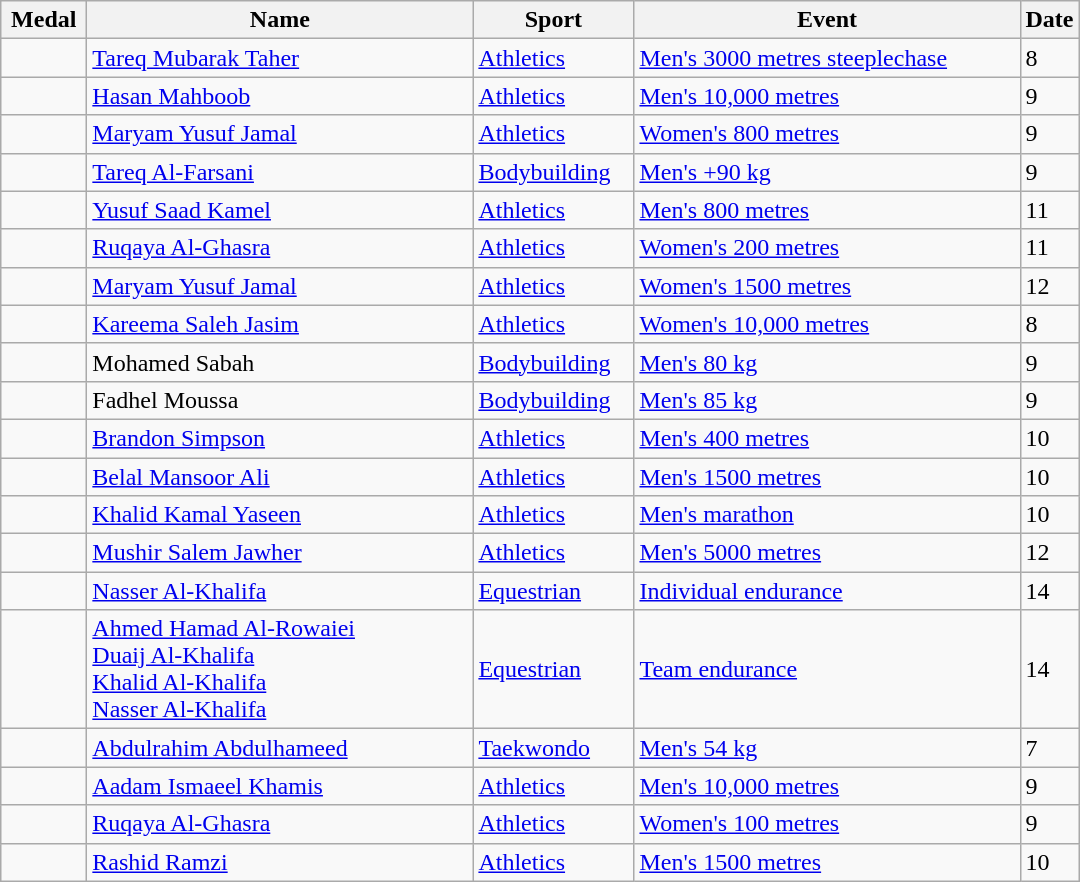<table class="wikitable sortable" style="font-size:100%">
<tr>
<th width="50">Medal</th>
<th width="250">Name</th>
<th width="100">Sport</th>
<th width="250">Event</th>
<th>Date</th>
</tr>
<tr>
<td></td>
<td><a href='#'>Tareq Mubarak Taher</a></td>
<td><a href='#'>Athletics</a></td>
<td><a href='#'>Men's 3000 metres steeplechase</a></td>
<td>8</td>
</tr>
<tr>
<td></td>
<td><a href='#'>Hasan Mahboob</a></td>
<td><a href='#'>Athletics</a></td>
<td><a href='#'>Men's 10,000 metres</a></td>
<td>9</td>
</tr>
<tr>
<td></td>
<td><a href='#'>Maryam Yusuf Jamal</a></td>
<td><a href='#'>Athletics</a></td>
<td><a href='#'>Women's 800 metres</a></td>
<td>9</td>
</tr>
<tr>
<td></td>
<td><a href='#'>Tareq Al-Farsani</a></td>
<td><a href='#'>Bodybuilding</a></td>
<td><a href='#'>Men's +90 kg</a></td>
<td>9</td>
</tr>
<tr>
<td></td>
<td><a href='#'>Yusuf Saad Kamel</a></td>
<td><a href='#'>Athletics</a></td>
<td><a href='#'>Men's 800 metres</a></td>
<td>11</td>
</tr>
<tr>
<td></td>
<td><a href='#'>Ruqaya Al-Ghasra</a></td>
<td><a href='#'>Athletics</a></td>
<td><a href='#'>Women's 200 metres</a></td>
<td>11</td>
</tr>
<tr>
<td></td>
<td><a href='#'>Maryam Yusuf Jamal</a></td>
<td><a href='#'>Athletics</a></td>
<td><a href='#'>Women's 1500 metres</a></td>
<td>12</td>
</tr>
<tr>
<td></td>
<td><a href='#'>Kareema Saleh Jasim</a></td>
<td><a href='#'>Athletics</a></td>
<td><a href='#'>Women's 10,000 metres</a></td>
<td>8</td>
</tr>
<tr>
<td></td>
<td>Mohamed Sabah</td>
<td><a href='#'>Bodybuilding</a></td>
<td><a href='#'>Men's 80 kg</a></td>
<td>9</td>
</tr>
<tr>
<td></td>
<td>Fadhel Moussa</td>
<td><a href='#'>Bodybuilding</a></td>
<td><a href='#'>Men's 85 kg</a></td>
<td>9</td>
</tr>
<tr>
<td></td>
<td><a href='#'>Brandon Simpson</a></td>
<td><a href='#'>Athletics</a></td>
<td><a href='#'>Men's 400 metres</a></td>
<td>10</td>
</tr>
<tr>
<td></td>
<td><a href='#'>Belal Mansoor Ali</a></td>
<td><a href='#'>Athletics</a></td>
<td><a href='#'>Men's 1500 metres</a></td>
<td>10</td>
</tr>
<tr>
<td></td>
<td><a href='#'>Khalid Kamal Yaseen</a></td>
<td><a href='#'>Athletics</a></td>
<td><a href='#'>Men's marathon</a></td>
<td>10</td>
</tr>
<tr>
<td></td>
<td><a href='#'>Mushir Salem Jawher</a></td>
<td><a href='#'>Athletics</a></td>
<td><a href='#'>Men's 5000 metres</a></td>
<td>12</td>
</tr>
<tr>
<td></td>
<td><a href='#'>Nasser Al-Khalifa</a></td>
<td><a href='#'>Equestrian</a></td>
<td><a href='#'>Individual endurance</a></td>
<td>14</td>
</tr>
<tr>
<td></td>
<td><a href='#'>Ahmed Hamad Al-Rowaiei</a><br><a href='#'>Duaij Al-Khalifa</a><br><a href='#'>Khalid Al-Khalifa</a><br><a href='#'>Nasser Al-Khalifa</a></td>
<td><a href='#'>Equestrian</a></td>
<td><a href='#'>Team endurance</a></td>
<td>14</td>
</tr>
<tr>
<td></td>
<td><a href='#'>Abdulrahim Abdulhameed</a></td>
<td><a href='#'>Taekwondo</a></td>
<td><a href='#'>Men's 54 kg</a></td>
<td>7</td>
</tr>
<tr>
<td></td>
<td><a href='#'>Aadam Ismaeel Khamis</a></td>
<td><a href='#'>Athletics</a></td>
<td><a href='#'>Men's 10,000 metres</a></td>
<td>9</td>
</tr>
<tr>
<td></td>
<td><a href='#'>Ruqaya Al-Ghasra</a></td>
<td><a href='#'>Athletics</a></td>
<td><a href='#'>Women's 100 metres</a></td>
<td>9</td>
</tr>
<tr>
<td></td>
<td><a href='#'>Rashid Ramzi</a></td>
<td><a href='#'>Athletics</a></td>
<td><a href='#'>Men's 1500 metres</a></td>
<td>10</td>
</tr>
</table>
